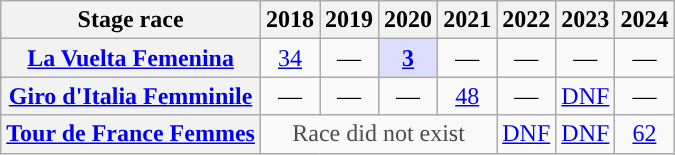<table class="wikitable plainrowheaders">
<tr>
<th>Stage race</th>
<th>2018</th>
<th>2019</th>
<th>2020</th>
<th>2021</th>
<th>2022</th>
<th>2023</th>
<th>2024</th>
</tr>
<tr style="text-align:center">
<th scope="row"> <a href='#'>La Vuelta Femenina</a></th>
<td><a href='#'>34</a></td>
<td>—</td>
<td style="background:#ddf;"><a href='#'><strong>3</strong></a></td>
<td>—</td>
<td>—</td>
<td>—</td>
<td>—</td>
</tr>
<tr style="text-align:center">
<th scope="row"> <a href='#'>Giro d'Italia Femminile</a></th>
<td>—</td>
<td>—</td>
<td>—</td>
<td><a href='#'>48</a></td>
<td>—</td>
<td><a href='#'>DNF</a></td>
<td>—</td>
</tr>
<tr style="text-align:center">
<th scope="row"> <a href='#'>Tour de France Femmes</a></th>
<td style="color:#4d4d4d;" colspan=4>Race did not exist</td>
<td><a href='#'>DNF</a></td>
<td><a href='#'>DNF</a></td>
<td><a href='#'>62</a></td>
</tr>
</table>
